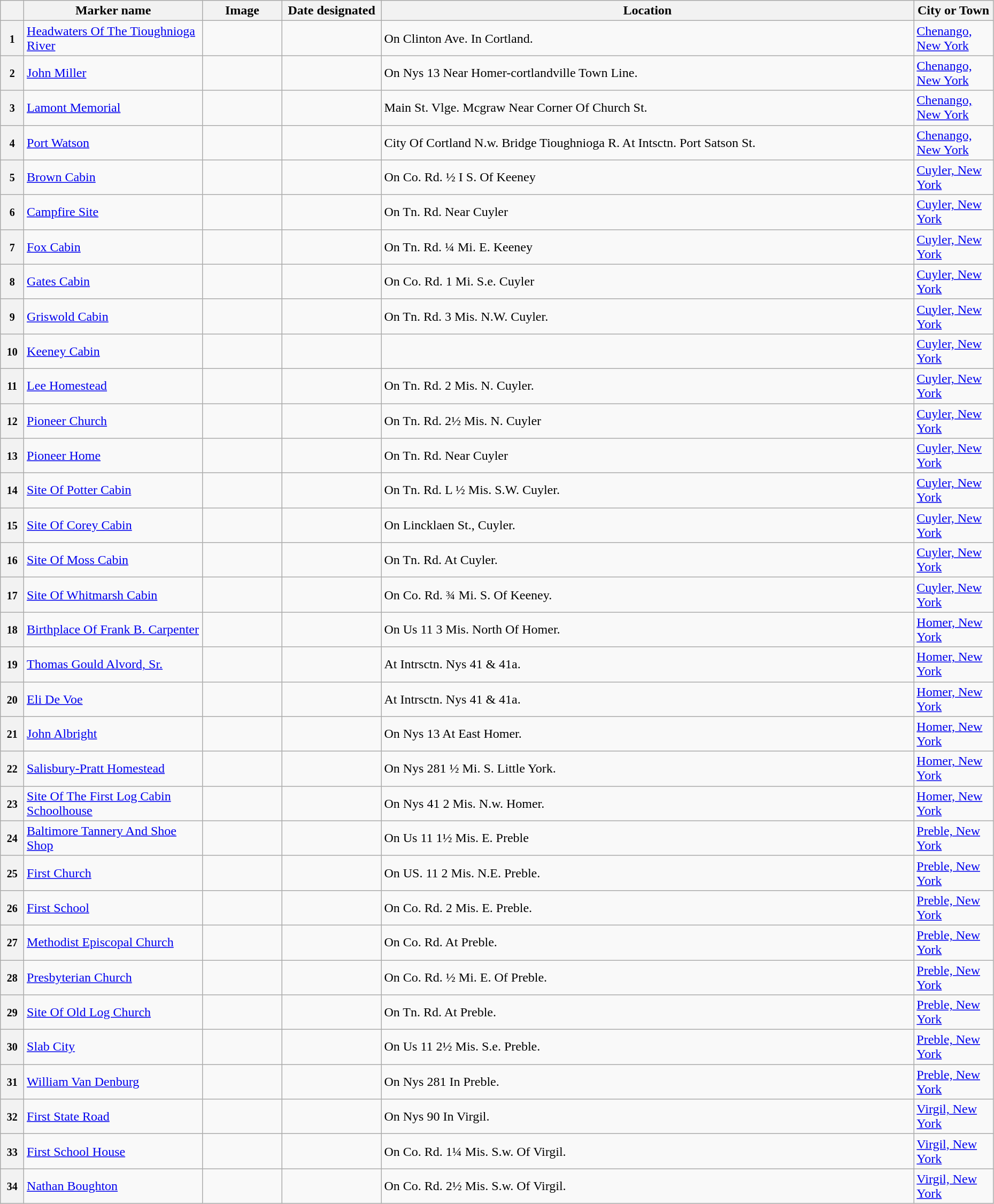<table class="wikitable sortable" style="width:98%">
<tr>
<th></th>
<th width = 18% ><strong>Marker name</strong></th>
<th width = 8% class="unsortable" ><strong>Image</strong></th>
<th width = 10% ><strong>Date designated</strong></th>
<th><strong>Location</strong></th>
<th width = 8% ><strong>City or Town</strong></th>
</tr>
<tr ->
<th><small>1</small></th>
<td><a href='#'>Headwaters Of The Tioughnioga River</a></td>
<td></td>
<td></td>
<td>On Clinton Ave. In Cortland.</td>
<td><a href='#'>Chenango, New York</a></td>
</tr>
<tr ->
<th><small>2</small></th>
<td><a href='#'>John Miller</a></td>
<td></td>
<td></td>
<td>On Nys 13 Near Homer-cortlandville Town Line.</td>
<td><a href='#'>Chenango, New York</a></td>
</tr>
<tr ->
<th><small>3</small></th>
<td><a href='#'>Lamont Memorial</a></td>
<td></td>
<td></td>
<td>Main St. Vlge. Mcgraw Near Corner Of Church St.</td>
<td><a href='#'>Chenango, New York</a></td>
</tr>
<tr ->
<th><small>4</small></th>
<td><a href='#'>Port Watson</a></td>
<td></td>
<td></td>
<td>City Of Cortland N.w. Bridge Tioughnioga R. At Intsctn. Port Satson St.</td>
<td><a href='#'>Chenango, New York</a></td>
</tr>
<tr ->
<th><small>5</small></th>
<td><a href='#'>Brown Cabin</a></td>
<td></td>
<td></td>
<td>On Co. Rd. ½ I S. Of Keeney</td>
<td><a href='#'>Cuyler, New York</a></td>
</tr>
<tr ->
<th><small>6</small></th>
<td><a href='#'>Campfire Site</a></td>
<td></td>
<td></td>
<td>On Tn. Rd. Near Cuyler</td>
<td><a href='#'>Cuyler, New York</a></td>
</tr>
<tr ->
<th><small>7</small></th>
<td><a href='#'>Fox Cabin</a></td>
<td></td>
<td></td>
<td>On Tn. Rd. ¼ Mi. E. Keeney</td>
<td><a href='#'>Cuyler, New York</a></td>
</tr>
<tr ->
<th><small>8</small></th>
<td><a href='#'>Gates Cabin</a></td>
<td></td>
<td></td>
<td>On Co. Rd. 1 Mi. S.e. Cuyler</td>
<td><a href='#'>Cuyler, New York</a></td>
</tr>
<tr ->
<th><small>9</small></th>
<td><a href='#'>Griswold Cabin</a></td>
<td></td>
<td></td>
<td>On Tn. Rd. 3 Mis. N.W. Cuyler.</td>
<td><a href='#'>Cuyler, New York</a></td>
</tr>
<tr ->
<th><small>10</small></th>
<td><a href='#'>Keeney Cabin</a></td>
<td></td>
<td></td>
<td></td>
<td><a href='#'>Cuyler, New York</a></td>
</tr>
<tr ->
<th><small>11</small></th>
<td><a href='#'>Lee Homestead</a></td>
<td></td>
<td></td>
<td>On Tn. Rd. 2 Mis. N. Cuyler.</td>
<td><a href='#'>Cuyler, New York</a></td>
</tr>
<tr ->
<th><small>12</small></th>
<td><a href='#'>Pioneer Church</a></td>
<td></td>
<td></td>
<td>On Tn. Rd. 2½ Mis. N. Cuyler</td>
<td><a href='#'>Cuyler, New York</a></td>
</tr>
<tr ->
<th><small>13</small></th>
<td><a href='#'>Pioneer Home</a></td>
<td></td>
<td></td>
<td>On Tn. Rd. Near Cuyler</td>
<td><a href='#'>Cuyler, New York</a></td>
</tr>
<tr ->
<th><small>14</small></th>
<td><a href='#'>Site Of Potter Cabin</a></td>
<td></td>
<td></td>
<td>On Tn. Rd. L ½ Mis. S.W. Cuyler.</td>
<td><a href='#'>Cuyler, New York</a></td>
</tr>
<tr ->
<th><small>15</small></th>
<td><a href='#'>Site Of Corey Cabin</a></td>
<td></td>
<td></td>
<td>On Lincklaen St., Cuyler.</td>
<td><a href='#'>Cuyler, New York</a></td>
</tr>
<tr ->
<th><small>16</small></th>
<td><a href='#'>Site Of Moss Cabin</a></td>
<td></td>
<td></td>
<td>On Tn. Rd. At Cuyler.</td>
<td><a href='#'>Cuyler, New York</a></td>
</tr>
<tr ->
<th><small>17</small></th>
<td><a href='#'>Site Of Whitmarsh Cabin</a></td>
<td></td>
<td></td>
<td>On Co. Rd. ¾ Mi. S. Of Keeney.</td>
<td><a href='#'>Cuyler, New York</a></td>
</tr>
<tr ->
<th><small>18</small></th>
<td><a href='#'>Birthplace Of Frank B. Carpenter</a></td>
<td></td>
<td></td>
<td>On Us 11 3 Mis. North Of Homer.</td>
<td><a href='#'>Homer, New York</a></td>
</tr>
<tr ->
<th><small>19</small></th>
<td><a href='#'>Thomas Gould Alvord, Sr.</a></td>
<td></td>
<td></td>
<td>At Intrsctn. Nys 41 & 41a.</td>
<td><a href='#'>Homer, New York</a></td>
</tr>
<tr ->
<th><small>20</small></th>
<td><a href='#'>Eli De Voe</a></td>
<td></td>
<td></td>
<td>At Intrsctn. Nys 41 & 41a.</td>
<td><a href='#'>Homer, New York</a></td>
</tr>
<tr ->
<th><small>21</small></th>
<td><a href='#'>John Albright</a></td>
<td></td>
<td></td>
<td>On Nys 13 At East Homer.</td>
<td><a href='#'>Homer, New York</a></td>
</tr>
<tr ->
<th><small>22</small></th>
<td><a href='#'>Salisbury-Pratt Homestead</a></td>
<td></td>
<td></td>
<td>On Nys 281 ½ Mi. S. Little York.</td>
<td><a href='#'>Homer, New York</a></td>
</tr>
<tr ->
<th><small>23</small></th>
<td><a href='#'>Site Of The First Log Cabin Schoolhouse</a></td>
<td></td>
<td></td>
<td>On Nys 41 2 Mis. N.w. Homer.</td>
<td><a href='#'>Homer, New York</a></td>
</tr>
<tr ->
<th><small>24</small></th>
<td><a href='#'>Baltimore Tannery And Shoe Shop</a></td>
<td></td>
<td></td>
<td>On Us 11 1½ Mis. E. Preble</td>
<td><a href='#'>Preble, New York</a></td>
</tr>
<tr ->
<th><small>25</small></th>
<td><a href='#'>First Church</a></td>
<td></td>
<td></td>
<td>On US. 11 2 Mis. N.E. Preble.</td>
<td><a href='#'>Preble, New York</a></td>
</tr>
<tr ->
<th><small>26</small></th>
<td><a href='#'>First School</a></td>
<td></td>
<td></td>
<td>On Co. Rd. 2 Mis. E. Preble.</td>
<td><a href='#'>Preble, New York</a></td>
</tr>
<tr ->
<th><small>27</small></th>
<td><a href='#'>Methodist Episcopal Church</a></td>
<td></td>
<td></td>
<td>On Co. Rd. At Preble.</td>
<td><a href='#'>Preble, New York</a></td>
</tr>
<tr ->
<th><small>28</small></th>
<td><a href='#'>Presbyterian Church</a></td>
<td></td>
<td></td>
<td>On Co. Rd. ½ Mi. E. Of Preble.</td>
<td><a href='#'>Preble, New York</a></td>
</tr>
<tr ->
<th><small>29</small></th>
<td><a href='#'>Site Of Old Log Church</a></td>
<td></td>
<td></td>
<td>On Tn. Rd. At Preble.</td>
<td><a href='#'>Preble, New York</a></td>
</tr>
<tr ->
<th><small>30</small></th>
<td><a href='#'>Slab City</a></td>
<td></td>
<td></td>
<td>On Us 11 2½ Mis. S.e. Preble.</td>
<td><a href='#'>Preble, New York</a></td>
</tr>
<tr ->
<th><small>31</small></th>
<td><a href='#'>William Van Denburg</a></td>
<td></td>
<td></td>
<td>On Nys 281 In Preble.</td>
<td><a href='#'>Preble, New York</a></td>
</tr>
<tr ->
<th><small>32</small></th>
<td><a href='#'>First State Road</a></td>
<td></td>
<td></td>
<td>On Nys 90 In Virgil.</td>
<td><a href='#'>Virgil, New York</a></td>
</tr>
<tr ->
<th><small>33</small></th>
<td><a href='#'>First School House</a></td>
<td></td>
<td></td>
<td>On Co. Rd. 1¼ Mis. S.w. Of Virgil.</td>
<td><a href='#'>Virgil, New York</a></td>
</tr>
<tr ->
<th><small>34</small></th>
<td><a href='#'>Nathan Boughton</a></td>
<td></td>
<td></td>
<td>On Co. Rd. 2½ Mis. S.w. Of Virgil.</td>
<td><a href='#'>Virgil, New York</a></td>
</tr>
</table>
